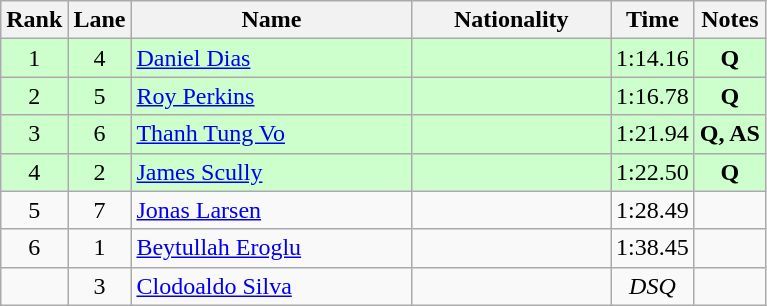<table class="wikitable sortable" style="text-align:center">
<tr>
<th>Rank</th>
<th>Lane</th>
<th style="width:180px">Name</th>
<th style="width:125px">Nationality</th>
<th>Time</th>
<th>Notes</th>
</tr>
<tr style="background:#cfc;">
<td>1</td>
<td>4</td>
<td style="text-align:left;"><a href='#'>Daniel Dias</a></td>
<td style="text-align:left;"></td>
<td>1:14.16</td>
<td><strong>Q</strong></td>
</tr>
<tr style="background:#cfc;">
<td>2</td>
<td>5</td>
<td style="text-align:left;"><a href='#'>Roy Perkins</a></td>
<td style="text-align:left;"></td>
<td>1:16.78</td>
<td><strong>Q</strong></td>
</tr>
<tr style="background:#cfc;">
<td>3</td>
<td>6</td>
<td style="text-align:left;"><a href='#'>Thanh Tung Vo</a></td>
<td style="text-align:left;"></td>
<td>1:21.94</td>
<td><strong>Q, AS</strong></td>
</tr>
<tr style="background:#cfc;">
<td>4</td>
<td>2</td>
<td style="text-align:left;"><a href='#'>James Scully</a></td>
<td style="text-align:left;"></td>
<td>1:22.50</td>
<td><strong>Q</strong></td>
</tr>
<tr>
<td>5</td>
<td>7</td>
<td style="text-align:left;"><a href='#'>Jonas Larsen</a></td>
<td style="text-align:left;"></td>
<td>1:28.49</td>
<td></td>
</tr>
<tr>
<td>6</td>
<td>1</td>
<td style="text-align:left;"><a href='#'>Beytullah Eroglu</a></td>
<td style="text-align:left;"></td>
<td>1:38.45</td>
<td></td>
</tr>
<tr>
<td></td>
<td>3</td>
<td style="text-align:left;"><a href='#'>Clodoaldo Silva</a></td>
<td style="text-align:left;"></td>
<td><em>DSQ</em></td>
<td></td>
</tr>
</table>
